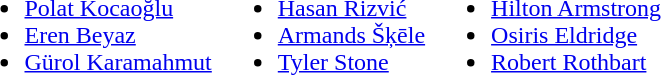<table>
<tr style="vertical-align: top;">
<td><br><ul><li> <a href='#'>Polat Kocaoğlu</a></li><li> <a href='#'>Eren Beyaz</a></li><li> <a href='#'>Gürol Karamahmut</a></li></ul></td>
<td><br><ul><li> <a href='#'>Hasan Rizvić</a></li><li> <a href='#'>Armands Šķēle</a></li><li> <a href='#'>Tyler Stone</a></li></ul></td>
<td><br><ul><li> <a href='#'>Hilton Armstrong</a></li><li> <a href='#'>Osiris Eldridge</a></li><li> <a href='#'>Robert Rothbart</a></li></ul></td>
</tr>
</table>
